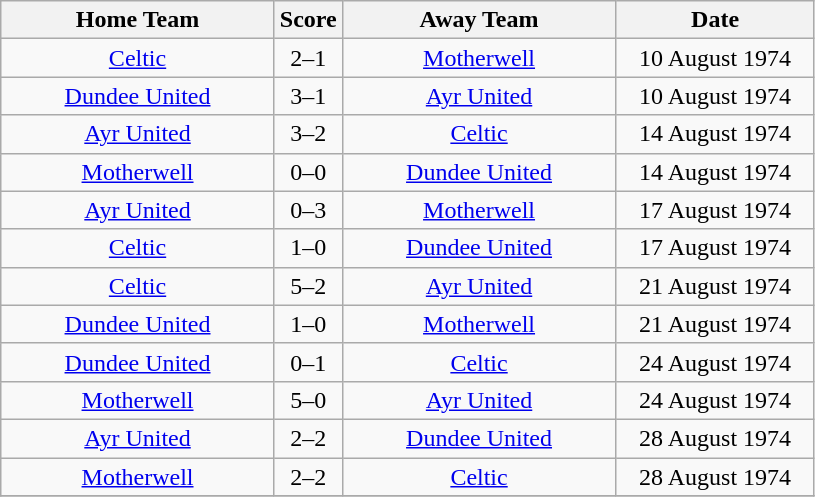<table class="wikitable" style="text-align:center;">
<tr>
<th width=175>Home Team</th>
<th width=20>Score</th>
<th width=175>Away Team</th>
<th width= 125>Date</th>
</tr>
<tr>
<td><a href='#'>Celtic</a></td>
<td>2–1</td>
<td><a href='#'>Motherwell</a></td>
<td>10 August 1974</td>
</tr>
<tr>
<td><a href='#'>Dundee United</a></td>
<td>3–1</td>
<td><a href='#'>Ayr United</a></td>
<td>10 August 1974</td>
</tr>
<tr>
<td><a href='#'>Ayr United</a></td>
<td>3–2</td>
<td><a href='#'>Celtic</a></td>
<td>14 August 1974</td>
</tr>
<tr>
<td><a href='#'>Motherwell</a></td>
<td>0–0</td>
<td><a href='#'>Dundee United</a></td>
<td>14 August 1974</td>
</tr>
<tr>
<td><a href='#'>Ayr United</a></td>
<td>0–3</td>
<td><a href='#'>Motherwell</a></td>
<td>17 August 1974</td>
</tr>
<tr>
<td><a href='#'>Celtic</a></td>
<td>1–0</td>
<td><a href='#'>Dundee United</a></td>
<td>17 August 1974</td>
</tr>
<tr>
<td><a href='#'>Celtic</a></td>
<td>5–2</td>
<td><a href='#'>Ayr United</a></td>
<td>21 August 1974</td>
</tr>
<tr>
<td><a href='#'>Dundee United</a></td>
<td>1–0</td>
<td><a href='#'>Motherwell</a></td>
<td>21 August 1974</td>
</tr>
<tr>
<td><a href='#'>Dundee United</a></td>
<td>0–1</td>
<td><a href='#'>Celtic</a></td>
<td>24 August 1974</td>
</tr>
<tr>
<td><a href='#'>Motherwell</a></td>
<td>5–0</td>
<td><a href='#'>Ayr United</a></td>
<td>24 August 1974</td>
</tr>
<tr>
<td><a href='#'>Ayr United</a></td>
<td>2–2</td>
<td><a href='#'>Dundee United</a></td>
<td>28 August 1974</td>
</tr>
<tr>
<td><a href='#'>Motherwell</a></td>
<td>2–2</td>
<td><a href='#'>Celtic</a></td>
<td>28 August 1974</td>
</tr>
<tr>
</tr>
</table>
